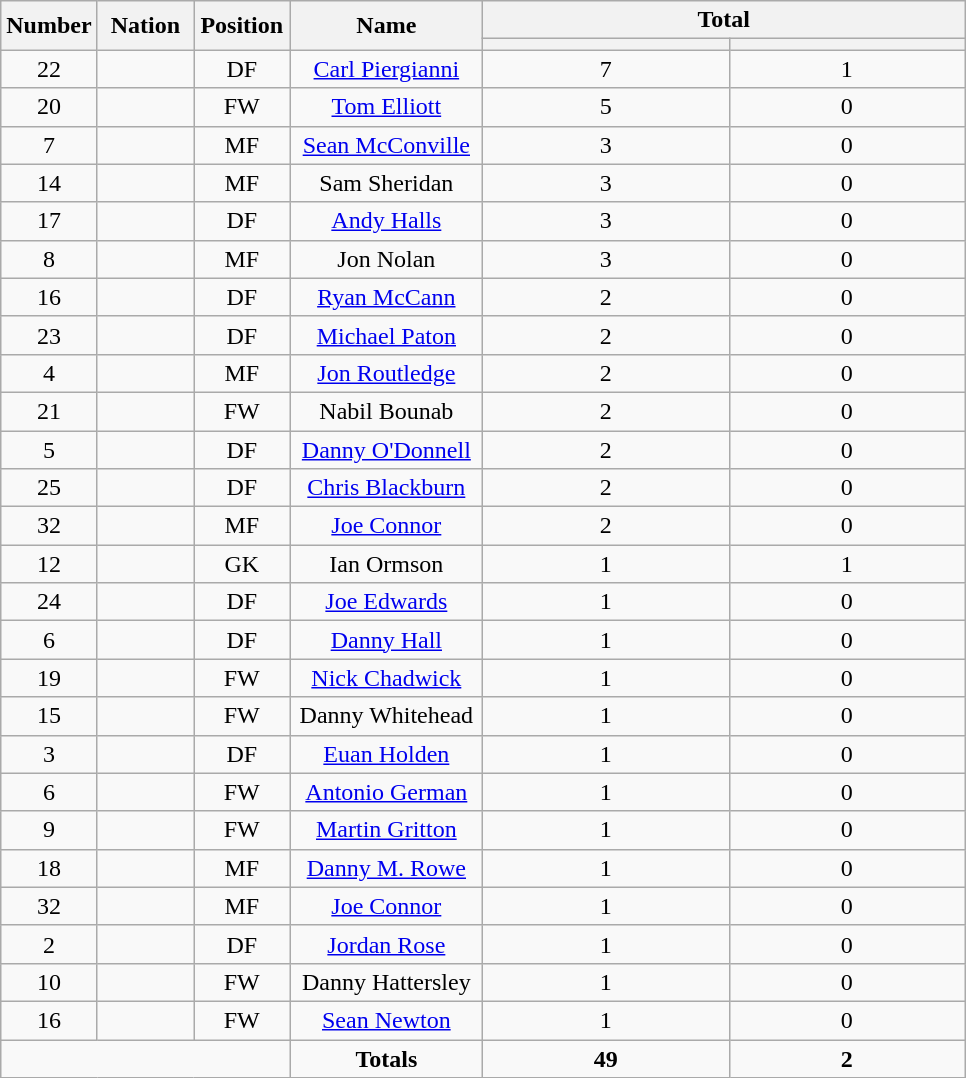<table class="wikitable" style="font-size: 100%; text-align: center;">
<tr>
<th rowspan="2" width="10%" align="center">Number</th>
<th rowspan="2" width="10%" align="center">Nation</th>
<th rowspan="2" width="10%" align="center">Position</th>
<th rowspan="2" width="20%" align="center">Name</th>
<th colspan="2" align="center">Total</th>
</tr>
<tr>
<th width=15 style=></th>
<th width=15 style=></th>
</tr>
<tr>
<td>22</td>
<td></td>
<td>DF</td>
<td><a href='#'>Carl Piergianni</a></td>
<td>7</td>
<td>1</td>
</tr>
<tr>
<td>20</td>
<td></td>
<td>FW</td>
<td><a href='#'>Tom Elliott</a></td>
<td>5</td>
<td>0</td>
</tr>
<tr>
<td>7</td>
<td></td>
<td>MF</td>
<td><a href='#'>Sean McConville</a></td>
<td>3</td>
<td>0</td>
</tr>
<tr>
<td>14</td>
<td></td>
<td>MF</td>
<td>Sam Sheridan</td>
<td>3</td>
<td>0</td>
</tr>
<tr>
<td>17</td>
<td></td>
<td>DF</td>
<td><a href='#'>Andy Halls</a></td>
<td>3</td>
<td>0</td>
</tr>
<tr>
<td>8</td>
<td></td>
<td>MF</td>
<td>Jon Nolan</td>
<td>3</td>
<td>0</td>
</tr>
<tr>
<td>16</td>
<td></td>
<td>DF</td>
<td><a href='#'>Ryan McCann</a></td>
<td>2</td>
<td>0</td>
</tr>
<tr>
<td>23</td>
<td></td>
<td>DF</td>
<td><a href='#'>Michael Paton</a></td>
<td>2</td>
<td>0</td>
</tr>
<tr>
<td>4</td>
<td></td>
<td>MF</td>
<td><a href='#'>Jon Routledge</a></td>
<td>2</td>
<td>0</td>
</tr>
<tr>
<td>21</td>
<td></td>
<td>FW</td>
<td>Nabil Bounab</td>
<td>2</td>
<td>0</td>
</tr>
<tr>
<td>5</td>
<td></td>
<td>DF</td>
<td><a href='#'>Danny O'Donnell</a></td>
<td>2</td>
<td>0</td>
</tr>
<tr>
<td>25</td>
<td></td>
<td>DF</td>
<td><a href='#'>Chris Blackburn</a></td>
<td>2</td>
<td>0</td>
</tr>
<tr>
<td>32</td>
<td></td>
<td>MF</td>
<td><a href='#'>Joe Connor</a></td>
<td>2</td>
<td>0</td>
</tr>
<tr>
<td>12</td>
<td></td>
<td>GK</td>
<td>Ian Ormson</td>
<td>1</td>
<td>1</td>
</tr>
<tr>
<td>24</td>
<td></td>
<td>DF</td>
<td><a href='#'>Joe Edwards</a></td>
<td>1</td>
<td>0</td>
</tr>
<tr>
<td>6</td>
<td></td>
<td>DF</td>
<td><a href='#'>Danny Hall</a></td>
<td>1</td>
<td>0</td>
</tr>
<tr>
<td>19</td>
<td></td>
<td>FW</td>
<td><a href='#'>Nick Chadwick</a></td>
<td>1</td>
<td>0</td>
</tr>
<tr>
<td>15</td>
<td></td>
<td>FW</td>
<td>Danny Whitehead</td>
<td>1</td>
<td>0</td>
</tr>
<tr>
<td>3</td>
<td></td>
<td>DF</td>
<td><a href='#'>Euan Holden</a></td>
<td>1</td>
<td>0</td>
</tr>
<tr>
<td>6</td>
<td></td>
<td>FW</td>
<td><a href='#'>Antonio German</a></td>
<td>1</td>
<td>0</td>
</tr>
<tr>
<td>9</td>
<td></td>
<td>FW</td>
<td><a href='#'>Martin Gritton</a></td>
<td>1</td>
<td>0</td>
</tr>
<tr>
<td>18</td>
<td></td>
<td>MF</td>
<td><a href='#'>Danny M. Rowe</a></td>
<td>1</td>
<td>0</td>
</tr>
<tr>
<td>32</td>
<td></td>
<td>MF</td>
<td><a href='#'>Joe Connor</a></td>
<td>1</td>
<td>0</td>
</tr>
<tr>
<td>2</td>
<td></td>
<td>DF</td>
<td><a href='#'>Jordan Rose</a></td>
<td>1</td>
<td>0</td>
</tr>
<tr>
<td>10</td>
<td></td>
<td>FW</td>
<td>Danny Hattersley</td>
<td>1</td>
<td>0</td>
</tr>
<tr>
<td>16</td>
<td></td>
<td>FW</td>
<td><a href='#'>Sean Newton</a></td>
<td>1</td>
<td>0</td>
</tr>
<tr>
<td colspan="3"></td>
<td><strong>Totals</strong></td>
<td><strong>49</strong></td>
<td><strong>2</strong></td>
</tr>
</table>
